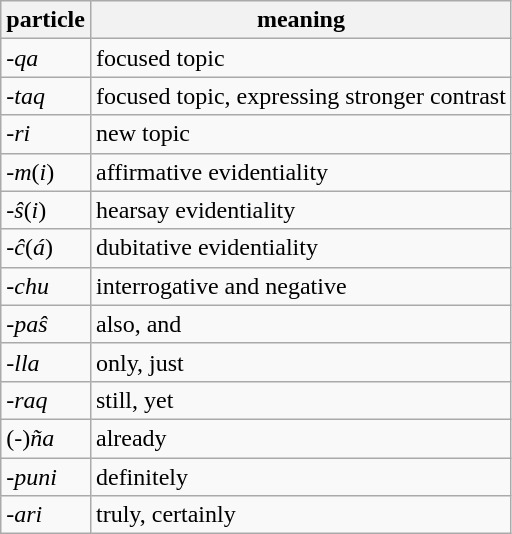<table class="wikitable">
<tr>
<th>particle</th>
<th>meaning</th>
</tr>
<tr>
<td><em>-qa</em></td>
<td>focused topic</td>
</tr>
<tr>
<td><em>-taq</em></td>
<td>focused topic, expressing stronger contrast</td>
</tr>
<tr>
<td><em>-ri</em></td>
<td>new topic</td>
</tr>
<tr>
<td><em>-m</em>(<em>i</em>)</td>
<td>affirmative evidentiality</td>
</tr>
<tr>
<td>-<em>ŝ</em>(<em>i</em>)</td>
<td>hearsay evidentiality</td>
</tr>
<tr>
<td>-<em>ĉ</em>(<em>á</em>)</td>
<td>dubitative evidentiality</td>
</tr>
<tr>
<td>-<em>chu</em></td>
<td>interrogative and negative</td>
</tr>
<tr>
<td><em>-paŝ</em></td>
<td>also, and</td>
</tr>
<tr>
<td><em>-lla</em></td>
<td>only, just</td>
</tr>
<tr>
<td><em>-raq</em></td>
<td>still, yet</td>
</tr>
<tr>
<td>(-)<em>ña</em></td>
<td>already</td>
</tr>
<tr>
<td><em>-puni</em></td>
<td>definitely</td>
</tr>
<tr>
<td><em>-ari</em></td>
<td>truly, certainly</td>
</tr>
</table>
